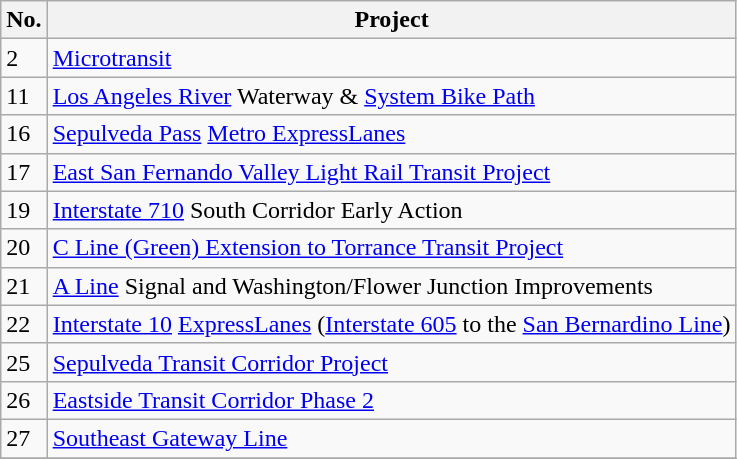<table class="wikitable plainrowheaders sortable">
<tr>
<th>No.</th>
<th>Project</th>
</tr>
<tr>
<td>2</td>
<td><a href='#'>Microtransit</a></td>
</tr>
<tr>
<td>11</td>
<td><a href='#'>Los Angeles River</a> Waterway & <a href='#'>System Bike Path</a></td>
</tr>
<tr>
<td>16</td>
<td><a href='#'>Sepulveda Pass</a> <a href='#'>Metro ExpressLanes</a></td>
</tr>
<tr>
<td>17</td>
<td><a href='#'>East San Fernando Valley Light Rail Transit Project</a></td>
</tr>
<tr>
<td>19</td>
<td><a href='#'>Interstate 710</a> South Corridor Early Action</td>
</tr>
<tr>
<td>20</td>
<td><a href='#'>C Line (Green) Extension to Torrance Transit Project</a></td>
</tr>
<tr>
<td>21</td>
<td><a href='#'>A Line</a> Signal and Washington/Flower Junction Improvements</td>
</tr>
<tr>
<td>22</td>
<td><a href='#'>Interstate 10</a> <a href='#'>ExpressLanes</a> (<a href='#'>Interstate 605</a> to the <a href='#'>San Bernardino Line</a>)</td>
</tr>
<tr>
<td>25</td>
<td><a href='#'>Sepulveda Transit Corridor Project</a></td>
</tr>
<tr>
<td>26</td>
<td><a href='#'>Eastside Transit Corridor Phase 2</a></td>
</tr>
<tr>
<td>27</td>
<td><a href='#'>Southeast Gateway Line</a></td>
</tr>
<tr>
</tr>
</table>
